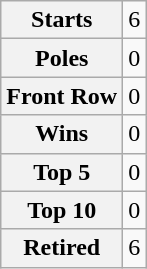<table class="wikitable" style="text-align:center">
<tr>
<th>Starts</th>
<td>6</td>
</tr>
<tr>
<th>Poles</th>
<td>0</td>
</tr>
<tr>
<th>Front Row</th>
<td>0</td>
</tr>
<tr>
<th>Wins</th>
<td>0</td>
</tr>
<tr>
<th>Top 5</th>
<td>0</td>
</tr>
<tr>
<th>Top 10</th>
<td>0</td>
</tr>
<tr>
<th>Retired</th>
<td>6</td>
</tr>
</table>
